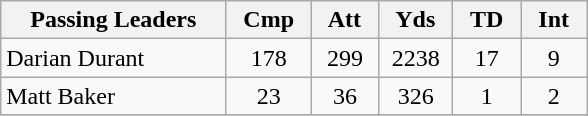<table class="wikitable">
<tr>
<th>    Passing Leaders     </th>
<th>  Cmp  </th>
<th>  Att  </th>
<th>  Yds  </th>
<th>  TD  </th>
<th>  Int  </th>
</tr>
<tr>
<td>Darian Durant</td>
<td align="center">178</td>
<td align="center">299</td>
<td align="center">2238</td>
<td align="center">17</td>
<td align="center">9</td>
</tr>
<tr>
<td>Matt Baker</td>
<td align="center">23</td>
<td align="center">36</td>
<td align="center">326</td>
<td align="center">1</td>
<td align="center">2</td>
</tr>
<tr>
</tr>
</table>
